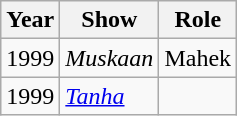<table class="wikitable sortable">
<tr>
<th>Year</th>
<th>Show</th>
<th>Role</th>
</tr>
<tr>
<td>1999</td>
<td><em>Muskaan</em></td>
<td>Mahek</td>
</tr>
<tr>
<td>1999</td>
<td><em><a href='#'>Tanha</a></em></td>
<td></td>
</tr>
</table>
